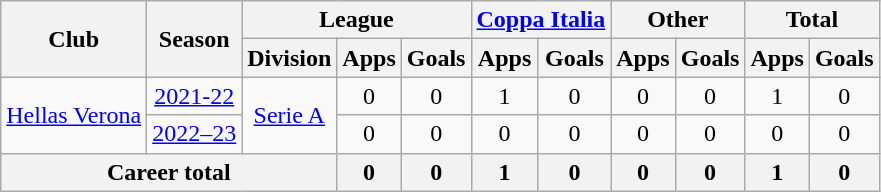<table class="wikitable" style="text-align: center;">
<tr>
<th rowspan="2">Club</th>
<th rowspan="2">Season</th>
<th colspan="3">League</th>
<th colspan="2"><a href='#'>Coppa Italia</a></th>
<th colspan="2">Other</th>
<th colspan="2">Total</th>
</tr>
<tr>
<th>Division</th>
<th>Apps</th>
<th>Goals</th>
<th>Apps</th>
<th>Goals</th>
<th>Apps</th>
<th>Goals</th>
<th>Apps</th>
<th>Goals</th>
</tr>
<tr>
<td rowspan="2"><a href='#'>Hellas Verona</a></td>
<td><a href='#'>2021-22</a></td>
<td rowspan="2"><a href='#'>Serie A</a></td>
<td>0</td>
<td>0</td>
<td>1</td>
<td>0</td>
<td>0</td>
<td>0</td>
<td>1</td>
<td>0</td>
</tr>
<tr>
<td><a href='#'>2022–23</a></td>
<td>0</td>
<td>0</td>
<td>0</td>
<td>0</td>
<td>0</td>
<td>0</td>
<td>0</td>
<td>0</td>
</tr>
<tr>
<th colspan="3">Career total</th>
<th>0</th>
<th>0</th>
<th>1</th>
<th>0</th>
<th>0</th>
<th>0</th>
<th>1</th>
<th>0</th>
</tr>
</table>
